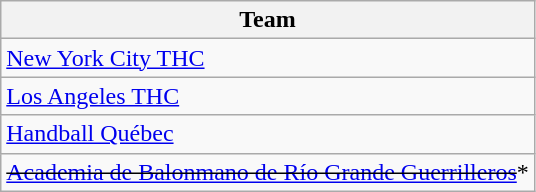<table class="wikitable">
<tr>
<th>Team</th>
</tr>
<tr>
<td> <a href='#'>New York City THC</a></td>
</tr>
<tr>
<td> <a href='#'>Los Angeles THC</a></td>
</tr>
<tr>
<td> <a href='#'>Handball Québec</a></td>
</tr>
<tr>
<td><s> <a href='#'>Academia de Balonmano de Río Grande Guerrilleros</a></s>*</td>
</tr>
</table>
